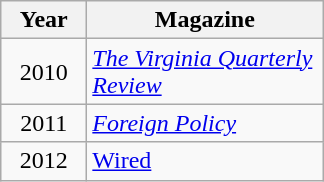<table class="sortable wikitable plainrowheaders">
<tr>
<th scope="col" style="width:50px;">Year</th>
<th scope="col" style="width:150px;">Magazine</th>
</tr>
<tr>
<td align="center">2010</td>
<td><em><a href='#'>The Virginia Quarterly Review</a></em></td>
</tr>
<tr>
<td align="center">2011</td>
<td><em><a href='#'>Foreign Policy</a></em></td>
</tr>
<tr>
<td align="center">2012</td>
<td><a href='#'>Wired</a></td>
</tr>
</table>
